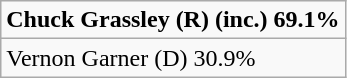<table class="wikitable">
<tr>
<td><strong>Chuck Grassley (R) (inc.) 69.1%</strong></td>
</tr>
<tr>
<td>Vernon Garner (D) 30.9%</td>
</tr>
</table>
